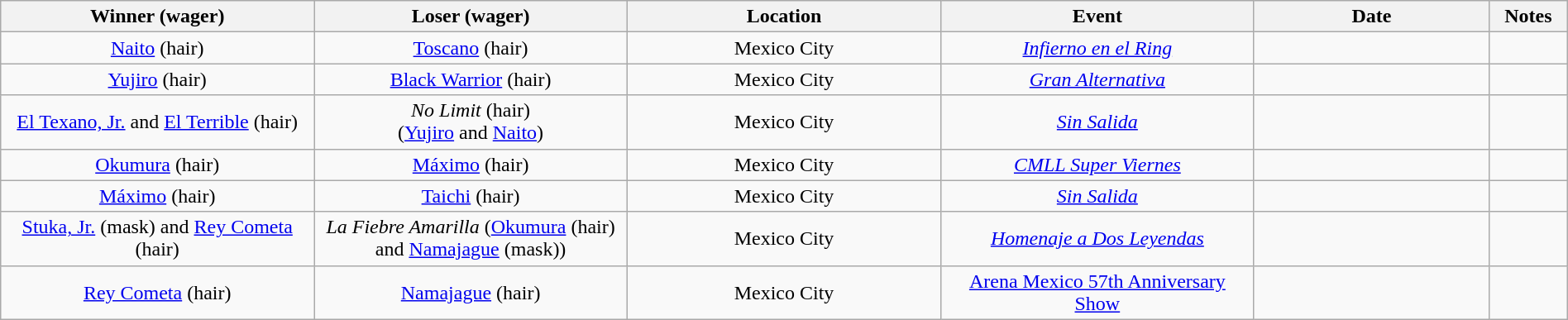<table class="wikitable sortable" width=100%  style="text-align: center">
<tr>
<th width=20% scope="col">Winner (wager)</th>
<th width=20% scope="col">Loser (wager)</th>
<th width=20% scope="col">Location</th>
<th width=20% scope="col">Event</th>
<th width=15% scope="col">Date</th>
<th class="unsortable" width=5% scope="col">Notes</th>
</tr>
<tr>
<td><a href='#'>Naito</a> (hair)</td>
<td><a href='#'>Toscano</a> (hair)</td>
<td>Mexico City</td>
<td><em><a href='#'>Infierno en el Ring</a></em></td>
<td></td>
<td></td>
</tr>
<tr>
<td><a href='#'>Yujiro</a> (hair)</td>
<td><a href='#'>Black Warrior</a> (hair)</td>
<td>Mexico City</td>
<td><em><a href='#'>Gran Alternativa</a></em></td>
<td></td>
<td></td>
</tr>
<tr>
<td><a href='#'>El Texano, Jr.</a> and <a href='#'>El Terrible</a> (hair)</td>
<td><em>No Limit</em> (hair)<br>(<a href='#'>Yujiro</a> and <a href='#'>Naito</a>)</td>
<td>Mexico City</td>
<td><em><a href='#'>Sin Salida</a></em></td>
<td></td>
<td></td>
</tr>
<tr>
<td><a href='#'>Okumura</a> (hair)</td>
<td><a href='#'>Máximo</a> (hair)</td>
<td>Mexico City</td>
<td><em><a href='#'>CMLL Super Viernes</a></em></td>
<td></td>
<td></td>
</tr>
<tr>
<td><a href='#'>Máximo</a> (hair)</td>
<td><a href='#'>Taichi</a> (hair)</td>
<td>Mexico City</td>
<td><em><a href='#'>Sin Salida</a></em></td>
<td></td>
<td></td>
</tr>
<tr>
<td><a href='#'>Stuka, Jr.</a> (mask) and <a href='#'>Rey Cometa</a> (hair)</td>
<td><em>La Fiebre Amarilla</em> (<a href='#'>Okumura</a> (hair) and <a href='#'>Namajague</a> (mask))</td>
<td>Mexico City</td>
<td><em><a href='#'>Homenaje a Dos Leyendas</a></em></td>
<td></td>
<td></td>
</tr>
<tr>
<td><a href='#'>Rey Cometa</a> (hair)</td>
<td><a href='#'>Namajague</a> (hair)</td>
<td>Mexico City</td>
<td><a href='#'>Arena Mexico 57th Anniversary Show</a></td>
<td></td>
<td></td>
</tr>
</table>
